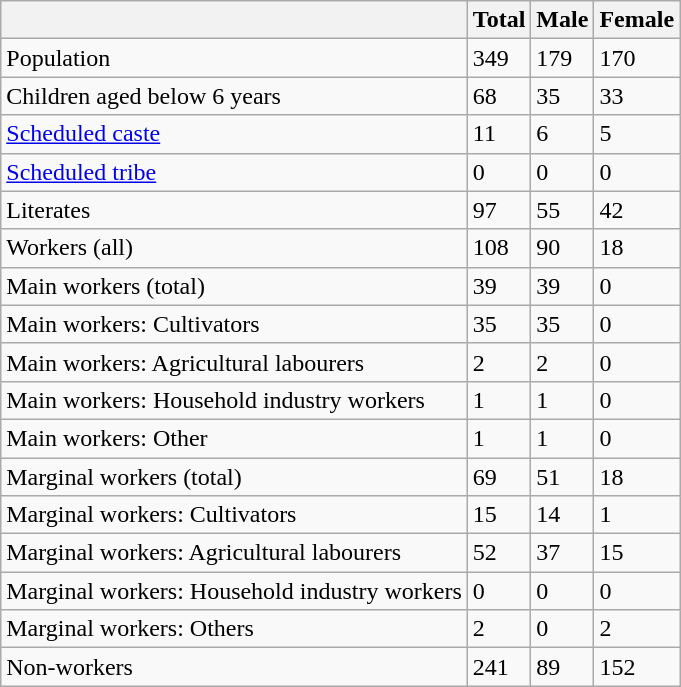<table class="wikitable sortable">
<tr>
<th></th>
<th>Total</th>
<th>Male</th>
<th>Female</th>
</tr>
<tr>
<td>Population</td>
<td>349</td>
<td>179</td>
<td>170</td>
</tr>
<tr>
<td>Children aged below 6 years</td>
<td>68</td>
<td>35</td>
<td>33</td>
</tr>
<tr>
<td><a href='#'>Scheduled caste</a></td>
<td>11</td>
<td>6</td>
<td>5</td>
</tr>
<tr>
<td><a href='#'>Scheduled tribe</a></td>
<td>0</td>
<td>0</td>
<td>0</td>
</tr>
<tr>
<td>Literates</td>
<td>97</td>
<td>55</td>
<td>42</td>
</tr>
<tr>
<td>Workers (all)</td>
<td>108</td>
<td>90</td>
<td>18</td>
</tr>
<tr>
<td>Main workers (total)</td>
<td>39</td>
<td>39</td>
<td>0</td>
</tr>
<tr>
<td>Main workers: Cultivators</td>
<td>35</td>
<td>35</td>
<td>0</td>
</tr>
<tr>
<td>Main workers: Agricultural labourers</td>
<td>2</td>
<td>2</td>
<td>0</td>
</tr>
<tr>
<td>Main workers: Household industry workers</td>
<td>1</td>
<td>1</td>
<td>0</td>
</tr>
<tr>
<td>Main workers: Other</td>
<td>1</td>
<td>1</td>
<td>0</td>
</tr>
<tr>
<td>Marginal workers (total)</td>
<td>69</td>
<td>51</td>
<td>18</td>
</tr>
<tr>
<td>Marginal workers: Cultivators</td>
<td>15</td>
<td>14</td>
<td>1</td>
</tr>
<tr>
<td>Marginal workers: Agricultural labourers</td>
<td>52</td>
<td>37</td>
<td>15</td>
</tr>
<tr>
<td>Marginal workers: Household industry workers</td>
<td>0</td>
<td>0</td>
<td>0</td>
</tr>
<tr>
<td>Marginal workers: Others</td>
<td>2</td>
<td>0</td>
<td>2</td>
</tr>
<tr>
<td>Non-workers</td>
<td>241</td>
<td>89</td>
<td>152</td>
</tr>
</table>
